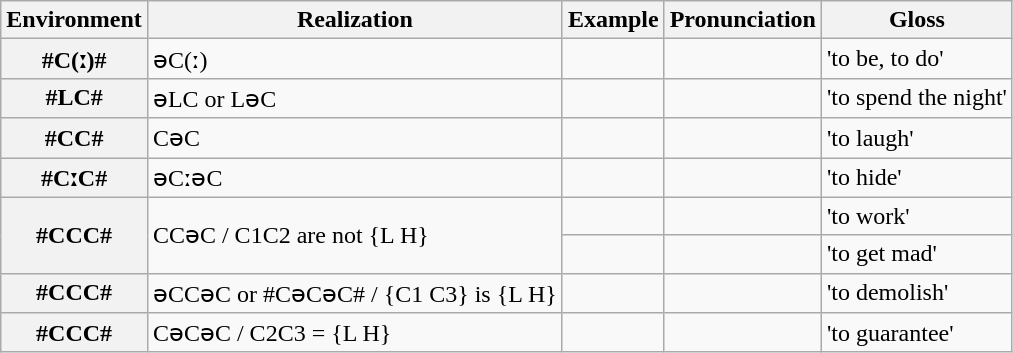<table class="wikitable" border="1">
<tr>
<th>Environment</th>
<th>Realization</th>
<th>Example</th>
<th>Pronunciation</th>
<th>Gloss</th>
</tr>
<tr>
<th>#C(ː)#</th>
<td>əC(ː)</td>
<td></td>
<td></td>
<td>'to be, to do'</td>
</tr>
<tr>
<th>#LC#</th>
<td>əLC or LəC</td>
<td></td>
<td></td>
<td>'to spend the night'</td>
</tr>
<tr>
<th>#CC#</th>
<td>CəC</td>
<td></td>
<td></td>
<td>'to laugh'</td>
</tr>
<tr>
<th>#CːC#</th>
<td>əCːəC</td>
<td></td>
<td></td>
<td>'to hide'</td>
</tr>
<tr>
<th rowspan="2">#CCC#</th>
<td rowspan="2">CCəC / C1C2 are not {L H}</td>
<td></td>
<td></td>
<td>'to work'</td>
</tr>
<tr>
<td></td>
<td></td>
<td>'to get mad'</td>
</tr>
<tr>
<th>#CCC#</th>
<td>əCCəC or #CəCəC# / {C1 C3} is {L H}</td>
<td></td>
<td></td>
<td>'to demolish'</td>
</tr>
<tr>
<th>#CCC#</th>
<td>CəCəC / C2C3 = {L H}</td>
<td></td>
<td></td>
<td>'to guarantee'</td>
</tr>
</table>
